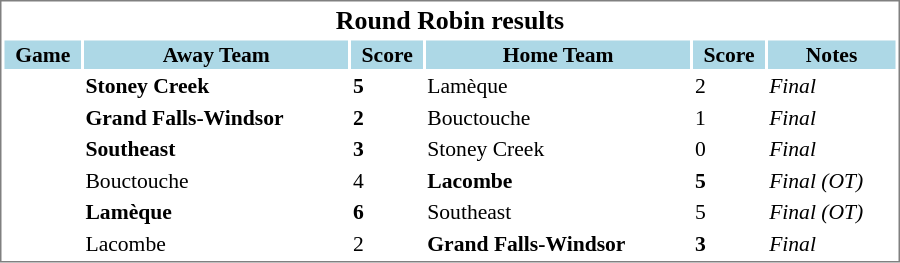<table cellpadding="0">
<tr align="left" style="vertical-align: top">
<td></td>
<td><br><table cellpadding="1" width="600px" style="font-size: 90%; border: 1px solid gray;">
<tr align="center" style="font-size: larger;">
<td colspan=6><strong>Round Robin results</strong></td>
</tr>
<tr style="background:lightblue;">
<th style=>Game</th>
<th style= width="155">Away Team</th>
<th style=>Score</th>
<th style= width="155">Home Team</th>
<th style=>Score</th>
<th style=>Notes</th>
</tr>
<tr>
<td></td>
<td><strong>Stoney Creek</strong></td>
<td><strong>5</strong></td>
<td>Lamèque</td>
<td>2</td>
<td><em>Final</em></td>
</tr>
<tr>
<td></td>
<td><strong>Grand Falls-Windsor</strong></td>
<td><strong>2</strong></td>
<td>Bouctouche</td>
<td>1</td>
<td><em>Final</em></td>
</tr>
<tr>
<td></td>
<td><strong>Southeast</strong></td>
<td><strong>3</strong></td>
<td>Stoney Creek</td>
<td>0</td>
<td><em>Final</em></td>
</tr>
<tr>
<td></td>
<td>Bouctouche</td>
<td>4</td>
<td><strong>Lacombe</strong></td>
<td><strong>5</strong></td>
<td><em>Final (OT)</em></td>
</tr>
<tr>
<td></td>
<td><strong>Lamèque</strong></td>
<td><strong>6</strong></td>
<td>Southeast</td>
<td>5</td>
<td><em>Final (OT)</em></td>
</tr>
<tr>
<td></td>
<td>Lacombe</td>
<td>2</td>
<td><strong>Grand Falls-Windsor</strong></td>
<td><strong>3</strong></td>
<td><em>Final</em></td>
</tr>
</table>
</td>
</tr>
</table>
